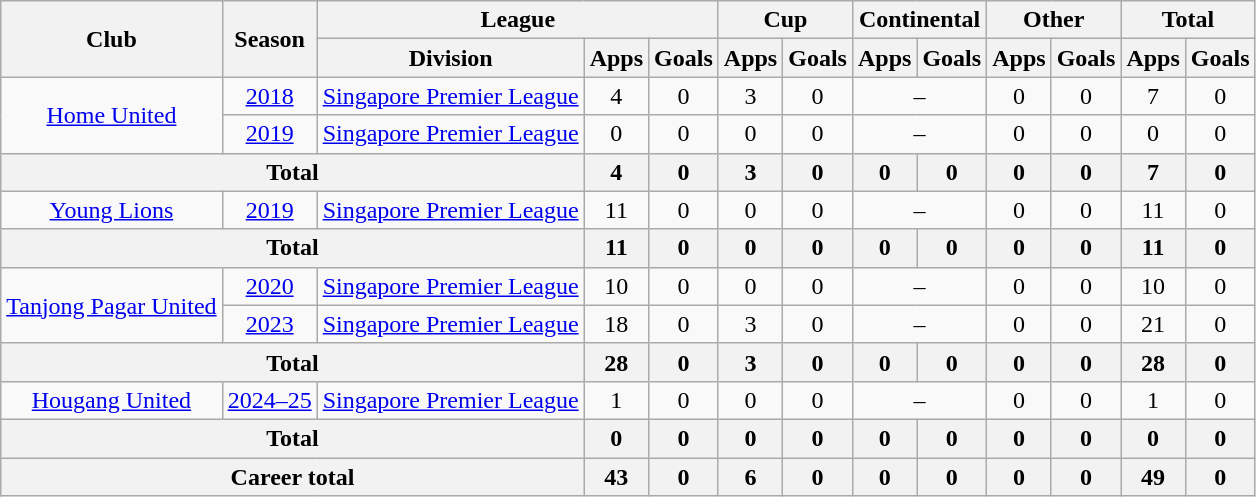<table class="wikitable" style="text-align: center">
<tr>
<th rowspan="2">Club</th>
<th rowspan="2">Season</th>
<th colspan="3">League</th>
<th colspan="2">Cup</th>
<th colspan="2">Continental</th>
<th colspan="2">Other</th>
<th colspan="2">Total</th>
</tr>
<tr>
<th>Division</th>
<th>Apps</th>
<th>Goals</th>
<th>Apps</th>
<th>Goals</th>
<th>Apps</th>
<th>Goals</th>
<th>Apps</th>
<th>Goals</th>
<th>Apps</th>
<th>Goals</th>
</tr>
<tr>
<td rowspan="2"><a href='#'>Home United</a></td>
<td><a href='#'>2018</a></td>
<td><a href='#'>Singapore Premier League</a></td>
<td>4</td>
<td>0</td>
<td>3</td>
<td>0</td>
<td colspan="2">–</td>
<td>0</td>
<td>0</td>
<td>7</td>
<td>0</td>
</tr>
<tr>
<td><a href='#'>2019</a></td>
<td><a href='#'>Singapore Premier League</a></td>
<td>0</td>
<td>0</td>
<td>0</td>
<td>0</td>
<td colspan="2">–</td>
<td>0</td>
<td>0</td>
<td>0</td>
<td>0</td>
</tr>
<tr>
<th colspan=3>Total</th>
<th>4</th>
<th>0</th>
<th>3</th>
<th>0</th>
<th>0</th>
<th>0</th>
<th>0</th>
<th>0</th>
<th>7</th>
<th>0</th>
</tr>
<tr>
<td rowspan="1"><a href='#'>Young Lions</a></td>
<td><a href='#'>2019</a></td>
<td><a href='#'>Singapore Premier League</a></td>
<td>11</td>
<td>0</td>
<td>0</td>
<td>0</td>
<td colspan="2">–</td>
<td>0</td>
<td>0</td>
<td>11</td>
<td>0</td>
</tr>
<tr>
<th colspan=3>Total</th>
<th>11</th>
<th>0</th>
<th>0</th>
<th>0</th>
<th>0</th>
<th>0</th>
<th>0</th>
<th>0</th>
<th>11</th>
<th>0</th>
</tr>
<tr>
<td rowspan="2"><a href='#'>Tanjong Pagar United</a></td>
<td><a href='#'>2020</a></td>
<td><a href='#'>Singapore Premier League</a></td>
<td>10</td>
<td>0</td>
<td>0</td>
<td>0</td>
<td colspan="2">–</td>
<td>0</td>
<td>0</td>
<td>10</td>
<td>0</td>
</tr>
<tr>
<td><a href='#'>2023</a></td>
<td><a href='#'>Singapore Premier League</a></td>
<td>18</td>
<td>0</td>
<td>3</td>
<td>0</td>
<td colspan="2">–</td>
<td>0</td>
<td>0</td>
<td>21</td>
<td>0</td>
</tr>
<tr>
<th colspan=3>Total</th>
<th>28</th>
<th>0</th>
<th>3</th>
<th>0</th>
<th>0</th>
<th>0</th>
<th>0</th>
<th>0</th>
<th>28</th>
<th>0</th>
</tr>
<tr>
<td rowspan="1"><a href='#'>Hougang United</a></td>
<td><a href='#'>2024–25</a></td>
<td><a href='#'>Singapore Premier League</a></td>
<td>1</td>
<td>0</td>
<td>0</td>
<td>0</td>
<td colspan="2">–</td>
<td>0</td>
<td>0</td>
<td>1</td>
<td>0</td>
</tr>
<tr>
<th colspan=3>Total</th>
<th>0</th>
<th>0</th>
<th>0</th>
<th>0</th>
<th>0</th>
<th>0</th>
<th>0</th>
<th>0</th>
<th>0</th>
<th>0</th>
</tr>
<tr>
<th colspan=3>Career total</th>
<th>43</th>
<th>0</th>
<th>6</th>
<th>0</th>
<th>0</th>
<th>0</th>
<th>0</th>
<th>0</th>
<th>49</th>
<th>0</th>
</tr>
</table>
